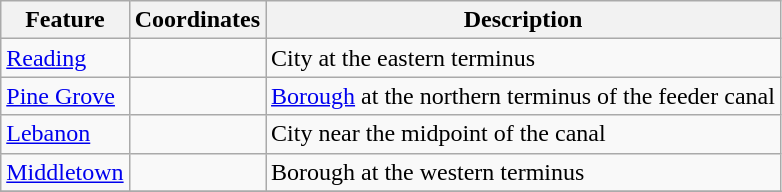<table class="wikitable">
<tr>
<th>Feature</th>
<th>Coordinates</th>
<th>Description</th>
</tr>
<tr>
<td><a href='#'>Reading</a></td>
<td></td>
<td>City at the eastern terminus</td>
</tr>
<tr>
<td><a href='#'>Pine Grove</a></td>
<td></td>
<td><a href='#'>Borough</a> at the northern terminus of the feeder canal</td>
</tr>
<tr>
<td><a href='#'>Lebanon</a></td>
<td></td>
<td>City near the midpoint of the canal</td>
</tr>
<tr>
<td><a href='#'>Middletown</a></td>
<td></td>
<td>Borough at the western terminus</td>
</tr>
<tr>
</tr>
</table>
